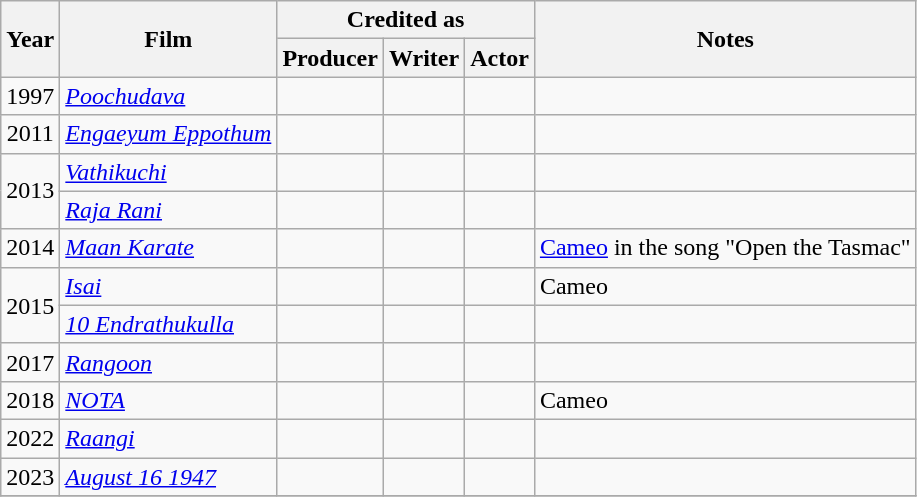<table class="wikitable sortable">
<tr>
<th rowspan="2">Year</th>
<th rowspan="2">Film</th>
<th colspan="3">Credited as</th>
<th rowspan="2" class="unsortable">Notes</th>
</tr>
<tr>
<th>Producer</th>
<th>Writer</th>
<th>Actor</th>
</tr>
<tr>
<td style="text-align:center;">1997</td>
<td><em><a href='#'>Poochudava</a></em></td>
<td></td>
<td></td>
<td></td>
<td></td>
</tr>
<tr>
<td style="text-align:center;">2011</td>
<td><em><a href='#'>Engaeyum Eppothum</a></em></td>
<td></td>
<td></td>
<td></td>
<td></td>
</tr>
<tr>
<td style="text-align:center" rowspan="2";>2013</td>
<td><em><a href='#'>Vathikuchi</a></em></td>
<td></td>
<td></td>
<td></td>
<td></td>
</tr>
<tr>
<td><em><a href='#'>Raja Rani</a></em></td>
<td></td>
<td></td>
<td></td>
<td></td>
</tr>
<tr>
<td style="text-align:center">2014</td>
<td><em><a href='#'>Maan Karate</a></em></td>
<td></td>
<td></td>
<td></td>
<td><a href='#'>Cameo</a> in the song "Open the Tasmac"</td>
</tr>
<tr>
<td rowspan="2" style="text-align:center;">2015</td>
<td><em><a href='#'>Isai</a></em></td>
<td></td>
<td></td>
<td></td>
<td>Cameo</td>
</tr>
<tr>
<td><em><a href='#'>10 Endrathukulla</a></em></td>
<td></td>
<td></td>
<td></td>
<td></td>
</tr>
<tr>
<td style="text-align:center;">2017</td>
<td><em><a href='#'>Rangoon</a></em></td>
<td></td>
<td></td>
<td></td>
<td></td>
</tr>
<tr>
<td style="text-align:center;">2018</td>
<td><em><a href='#'>NOTA</a></em></td>
<td></td>
<td></td>
<td></td>
<td>Cameo</td>
</tr>
<tr>
<td style="text-align:center;">2022</td>
<td><em><a href='#'>Raangi</a></em></td>
<td></td>
<td></td>
<td></td>
<td></td>
</tr>
<tr>
<td style="text-align:center;">2023</td>
<td><em><a href='#'>August 16 1947</a></em></td>
<td></td>
<td></td>
<td></td>
<td></td>
</tr>
<tr>
</tr>
</table>
